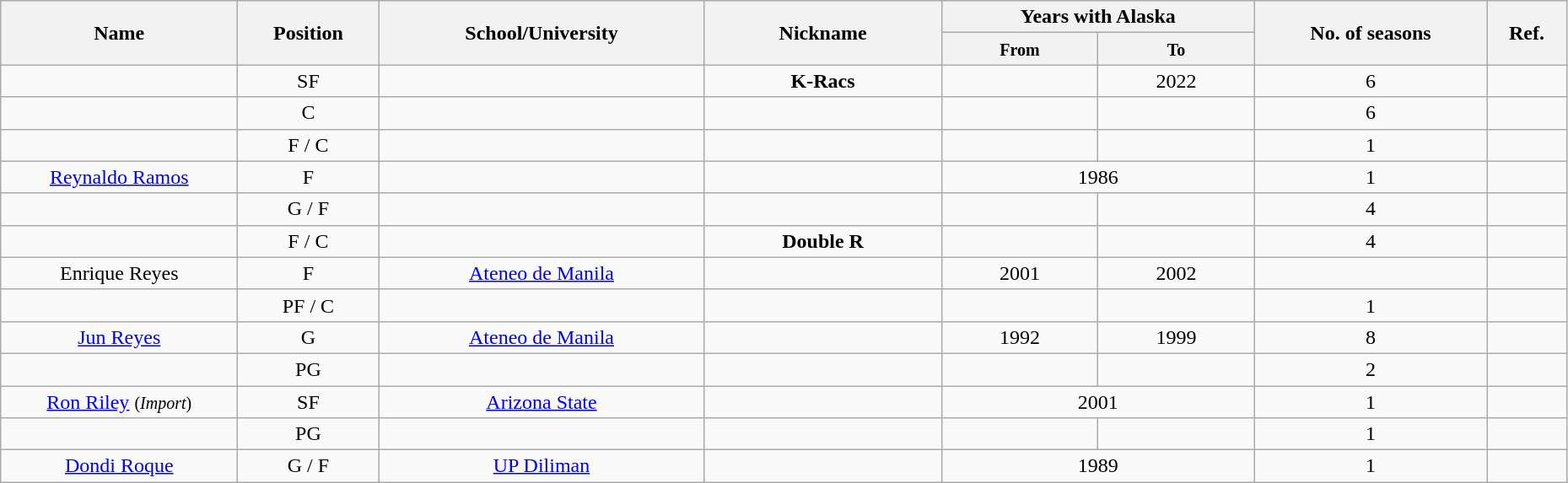<table class="wikitable sortable" style="text-align:center" width="98%">
<tr>
<th style="width:180px;" rowspan="2">Name</th>
<th rowspan="2">Position</th>
<th style="width:250px;" rowspan="2">School/University</th>
<th style="width:180px;" rowspan="2">Nickname</th>
<th style="width:180px; text-align:center;" colspan="2">Years with Alaska</th>
<th rowspan="2">No. of seasons</th>
<th rowspan="2"; class=unsortable>Ref.</th>
</tr>
<tr>
<th style="width:10%; text-align:center;"><small>From</small></th>
<th style="width:10%; text-align:center;"><small>To</small></th>
</tr>
<tr>
<td></td>
<td>SF</td>
<td></td>
<td><strong>K-Racs</strong></td>
<td></td>
<td>2022</td>
<td>6</td>
<td></td>
</tr>
<tr>
<td></td>
<td>C</td>
<td></td>
<td></td>
<td></td>
<td></td>
<td>6</td>
<td></td>
</tr>
<tr>
<td></td>
<td>F / C</td>
<td></td>
<td></td>
<td></td>
<td></td>
<td>1</td>
<td></td>
</tr>
<tr>
<td><a href='#'>Reynaldo Ramos</a></td>
<td>F</td>
<td></td>
<td></td>
<td colspan="2">1986</td>
<td>1</td>
<td></td>
</tr>
<tr>
<td></td>
<td>G / F</td>
<td></td>
<td></td>
<td></td>
<td></td>
<td>4</td>
<td></td>
</tr>
<tr>
<td></td>
<td>F / C</td>
<td></td>
<td><strong>Double R</strong></td>
<td></td>
<td></td>
<td>4</td>
<td></td>
</tr>
<tr>
<td>Enrique Reyes</td>
<td>F</td>
<td><a href='#'>Ateneo de Manila</a></td>
<td></td>
<td>2001</td>
<td>2002</td>
<td></td>
<td></td>
</tr>
<tr>
<td></td>
<td>PF / C</td>
<td></td>
<td></td>
<td></td>
<td></td>
<td>1</td>
<td></td>
</tr>
<tr>
<td><a href='#'>Jun Reyes</a></td>
<td>G</td>
<td><a href='#'>Ateneo de Manila</a></td>
<td></td>
<td>1992</td>
<td>1999</td>
<td>8</td>
<td></td>
</tr>
<tr>
<td></td>
<td>PG</td>
<td></td>
<td></td>
<td></td>
<td></td>
<td>2</td>
<td></td>
</tr>
<tr>
<td><a href='#'>Ron Riley</a> <small>(<em>Import</em>)</small></td>
<td>SF</td>
<td><a href='#'>Arizona State</a></td>
<td></td>
<td colspan="2">2001</td>
<td>1</td>
<td></td>
</tr>
<tr>
<td></td>
<td>PG</td>
<td></td>
<td></td>
<td></td>
<td></td>
<td>1</td>
<td></td>
</tr>
<tr>
<td><a href='#'>Dondi Roque</a></td>
<td>G / F</td>
<td><a href='#'>UP Diliman</a></td>
<td></td>
<td colspan="2">1989</td>
<td>1</td>
<td></td>
</tr>
</table>
